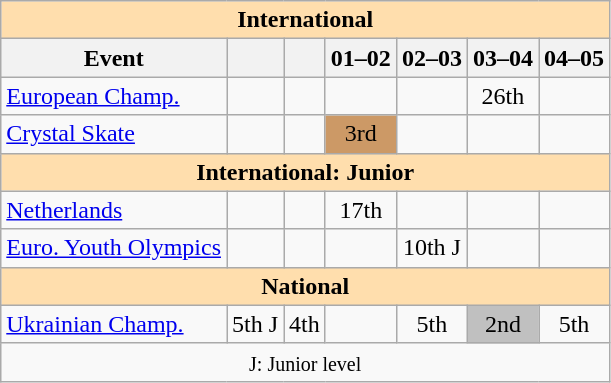<table class="wikitable" style="text-align:center">
<tr>
<th style="background-color: #ffdead; " colspan=7 align=center>International</th>
</tr>
<tr>
<th>Event</th>
<th></th>
<th></th>
<th>01–02</th>
<th>02–03</th>
<th>03–04</th>
<th>04–05</th>
</tr>
<tr>
<td align=left><a href='#'>European Champ.</a></td>
<td></td>
<td></td>
<td></td>
<td></td>
<td>26th</td>
<td></td>
</tr>
<tr>
<td align=left><a href='#'>Crystal Skate</a></td>
<td></td>
<td></td>
<td bgcolor=cc9966>3rd</td>
<td></td>
<td></td>
<td></td>
</tr>
<tr>
<th style="background-color: #ffdead; " colspan=7 align=center>International: Junior</th>
</tr>
<tr>
<td align=left> <a href='#'>Netherlands</a></td>
<td></td>
<td></td>
<td>17th</td>
<td></td>
<td></td>
<td></td>
</tr>
<tr>
<td align=left><a href='#'>Euro. Youth Olympics</a></td>
<td></td>
<td></td>
<td></td>
<td>10th J</td>
<td></td>
<td></td>
</tr>
<tr>
<th style="background-color: #ffdead; " colspan=7 align=center>National</th>
</tr>
<tr>
<td align=left><a href='#'>Ukrainian Champ.</a></td>
<td>5th J</td>
<td>4th</td>
<td></td>
<td>5th</td>
<td bgcolor=silver>2nd</td>
<td>5th</td>
</tr>
<tr>
<td colspan=7 align=center><small> J: Junior level </small></td>
</tr>
</table>
